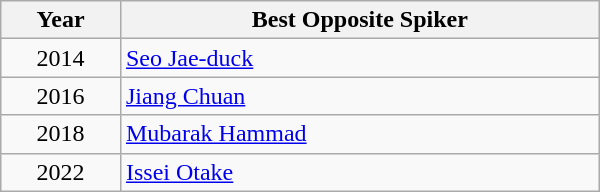<table class="wikitable" style="width: 400px;">
<tr>
<th style="width: 20%;">Year</th>
<th style="width: 80%;">Best Opposite Spiker</th>
</tr>
<tr>
<td align=center>2014</td>
<td> <a href='#'>Seo Jae-duck</a></td>
</tr>
<tr>
<td align=center>2016</td>
<td> <a href='#'>Jiang Chuan</a></td>
</tr>
<tr>
<td align=center>2018</td>
<td> <a href='#'>Mubarak Hammad</a></td>
</tr>
<tr>
<td align=center>2022</td>
<td> <a href='#'>Issei Otake</a></td>
</tr>
</table>
